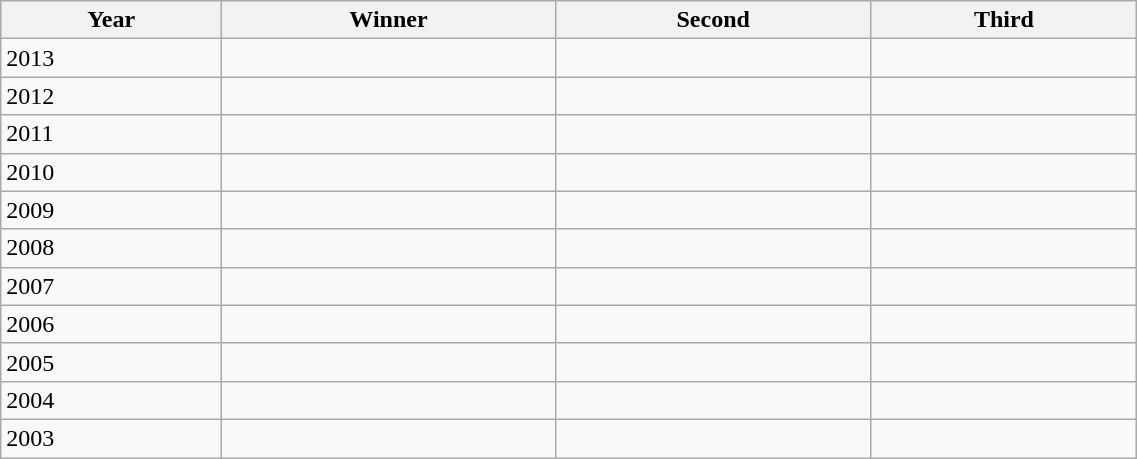<table class="wikitable" style="font-size:100%" width=60%>
<tr>
<th>Year</th>
<th>Winner</th>
<th>Second</th>
<th>Third</th>
</tr>
<tr>
<td>2013</td>
<td></td>
<td></td>
<td></td>
</tr>
<tr>
<td>2012</td>
<td></td>
<td></td>
<td></td>
</tr>
<tr>
<td>2011</td>
<td></td>
<td></td>
<td></td>
</tr>
<tr>
<td>2010</td>
<td></td>
<td></td>
<td></td>
</tr>
<tr>
<td>2009</td>
<td></td>
<td></td>
<td></td>
</tr>
<tr>
<td>2008</td>
<td></td>
<td></td>
<td></td>
</tr>
<tr>
<td>2007</td>
<td></td>
<td></td>
<td></td>
</tr>
<tr>
<td>2006</td>
<td></td>
<td></td>
<td></td>
</tr>
<tr>
<td>2005</td>
<td></td>
<td></td>
<td></td>
</tr>
<tr>
<td>2004</td>
<td></td>
<td></td>
<td></td>
</tr>
<tr>
<td>2003</td>
<td></td>
<td></td>
<td></td>
</tr>
</table>
